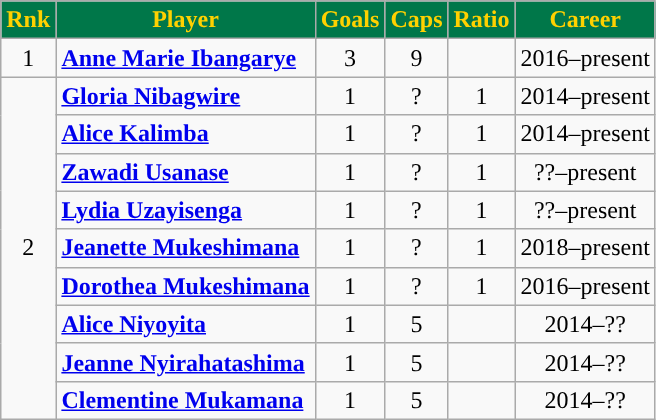<table class="wikitable sortable"; style="text-align:center;">
<tr>
<td style="background: #007749; color: #FFD100;"><strong>Rnk</strong></td>
<td style="background: #007749; color: #FFD100;"><strong>Player</strong></td>
<td style="background: #007749; color: #FFD100;"><strong>Goals</strong></td>
<td style="background: #007749; color: #FFD100;"><strong>Caps</strong></td>
<td style="background: #007749; color: #FFD100;"><strong>Ratio</strong></td>
<td style="background: #007749; color: #FFD100;"><strong>Career</strong></td>
</tr>
<tr>
<td>1</td>
<td style="text-align:left;"><strong><a href='#'>Anne Marie Ibangarye</a></strong></td>
<td>3</td>
<td>9</td>
<td></td>
<td>2016–present</td>
</tr>
<tr>
<td rowspan="9">2</td>
<td style="text-align:left;"><strong><a href='#'>Gloria Nibagwire</a></strong></td>
<td>1</td>
<td>?</td>
<td>1</td>
<td>2014–present</td>
</tr>
<tr>
<td style="text-align:left;"><strong><a href='#'>Alice Kalimba</a></strong></td>
<td>1</td>
<td>?</td>
<td>1</td>
<td>2014–present</td>
</tr>
<tr>
<td style="text-align:left;"><strong><a href='#'>Zawadi Usanase</a></strong></td>
<td>1</td>
<td>?</td>
<td>1</td>
<td>??–present</td>
</tr>
<tr>
<td style="text-align:left;"><strong><a href='#'>Lydia Uzayisenga</a></strong></td>
<td>1</td>
<td>?</td>
<td>1</td>
<td>??–present</td>
</tr>
<tr>
<td style="text-align:left;"><strong><a href='#'>Jeanette Mukeshimana</a></strong></td>
<td>1</td>
<td>?</td>
<td>1</td>
<td>2018–present</td>
</tr>
<tr>
<td style="text-align:left;"><strong><a href='#'>Dorothea Mukeshimana</a></strong></td>
<td>1</td>
<td>?</td>
<td>1</td>
<td>2016–present</td>
</tr>
<tr>
<td style="text-align:left;"><strong><a href='#'>Alice Niyoyita</a></strong></td>
<td>1</td>
<td>5</td>
<td></td>
<td>2014–??</td>
</tr>
<tr>
<td style="text-align:left;"><strong><a href='#'>Jeanne Nyirahatashima</a></strong></td>
<td>1</td>
<td>5</td>
<td></td>
<td>2014–??</td>
</tr>
<tr>
<td style="text-align:left;"><strong><a href='#'>Clementine Mukamana</a></strong></td>
<td>1</td>
<td>5</td>
<td></td>
<td>2014–??</td>
</tr>
</table>
